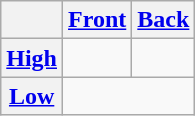<table class="wikitable" style="text-align:center">
<tr>
<th></th>
<th><a href='#'>Front</a></th>
<th><a href='#'>Back</a></th>
</tr>
<tr>
<th><a href='#'>High</a></th>
<td>  </td>
<td>  </td>
</tr>
<tr>
<th><a href='#'>Low</a></th>
<td colspan="2">  </td>
</tr>
</table>
